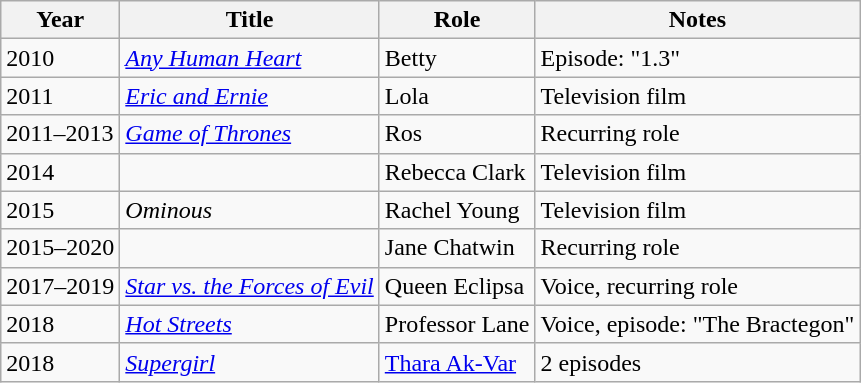<table class="wikitable sortable">
<tr>
<th>Year</th>
<th>Title</th>
<th>Role</th>
<th class="unsortable">Notes</th>
</tr>
<tr>
<td>2010</td>
<td><em><a href='#'>Any Human Heart</a></em></td>
<td>Betty</td>
<td>Episode: "1.3"</td>
</tr>
<tr>
<td>2011</td>
<td><em><a href='#'>Eric and Ernie</a></em></td>
<td>Lola</td>
<td>Television film</td>
</tr>
<tr>
<td>2011–2013</td>
<td><em><a href='#'>Game of Thrones</a></em></td>
<td>Ros</td>
<td>Recurring role</td>
</tr>
<tr>
<td>2014</td>
<td><em></em></td>
<td>Rebecca Clark</td>
<td>Television film</td>
</tr>
<tr>
<td>2015</td>
<td><em>Ominous</em></td>
<td>Rachel Young</td>
<td>Television film</td>
</tr>
<tr>
<td>2015–2020</td>
<td><em></em></td>
<td>Jane Chatwin</td>
<td>Recurring role</td>
</tr>
<tr>
<td>2017–2019</td>
<td><em><a href='#'>Star vs. the Forces of Evil</a></em></td>
<td>Queen Eclipsa</td>
<td>Voice, recurring role</td>
</tr>
<tr>
<td>2018</td>
<td><em><a href='#'>Hot Streets</a></em></td>
<td>Professor Lane</td>
<td>Voice, episode: "The Bractegon"</td>
</tr>
<tr>
<td>2018</td>
<td><em><a href='#'>Supergirl</a></em></td>
<td><a href='#'>Thara Ak-Var</a></td>
<td>2 episodes</td>
</tr>
</table>
